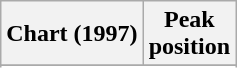<table class="wikitable sortable plainrowheaders" style="text-align:center;">
<tr>
<th>Chart (1997)</th>
<th>Peak<br>position</th>
</tr>
<tr>
</tr>
<tr>
</tr>
<tr>
</tr>
<tr>
</tr>
<tr>
</tr>
<tr>
</tr>
<tr>
</tr>
<tr>
</tr>
<tr>
</tr>
<tr>
</tr>
<tr>
</tr>
<tr>
</tr>
</table>
